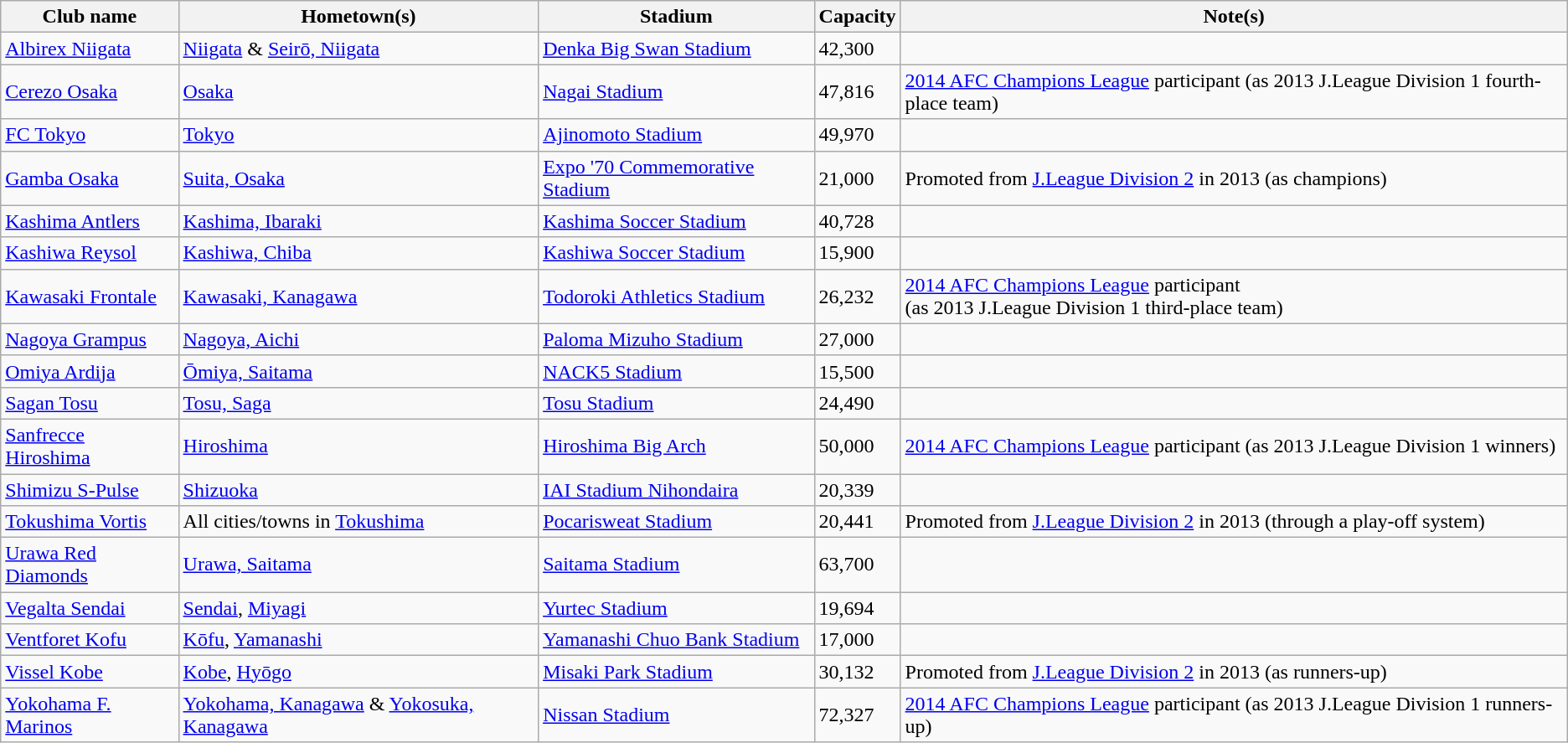<table class="wikitable sortable">
<tr>
<th>Club name</th>
<th>Hometown(s)</th>
<th>Stadium</th>
<th>Capacity</th>
<th>Note(s)</th>
</tr>
<tr>
<td><a href='#'>Albirex Niigata</a></td>
<td><a href='#'>Niigata</a> & <a href='#'>Seirō, Niigata</a></td>
<td><a href='#'>Denka Big Swan Stadium</a></td>
<td>42,300</td>
<td></td>
</tr>
<tr>
<td><a href='#'>Cerezo Osaka</a></td>
<td><a href='#'>Osaka</a></td>
<td><a href='#'>Nagai Stadium</a></td>
<td>47,816</td>
<td><a href='#'>2014 AFC Champions League</a> participant (as 2013 J.League Division 1 fourth-place team)</td>
</tr>
<tr>
<td><a href='#'>FC Tokyo</a></td>
<td><a href='#'>Tokyo</a></td>
<td><a href='#'>Ajinomoto Stadium</a></td>
<td>49,970</td>
<td></td>
</tr>
<tr>
<td><a href='#'>Gamba Osaka</a></td>
<td><a href='#'>Suita, Osaka</a></td>
<td><a href='#'>Expo '70 Commemorative Stadium</a></td>
<td>21,000</td>
<td>Promoted from <a href='#'>J.League Division 2</a> in 2013 (as champions)</td>
</tr>
<tr>
<td><a href='#'>Kashima Antlers</a></td>
<td><a href='#'>Kashima, Ibaraki</a></td>
<td><a href='#'>Kashima Soccer Stadium</a></td>
<td>40,728</td>
<td></td>
</tr>
<tr>
<td><a href='#'>Kashiwa Reysol</a></td>
<td><a href='#'>Kashiwa, Chiba</a></td>
<td><a href='#'>Kashiwa Soccer Stadium</a></td>
<td>15,900</td>
<td></td>
</tr>
<tr>
<td><a href='#'>Kawasaki Frontale</a></td>
<td><a href='#'>Kawasaki, Kanagawa</a></td>
<td><a href='#'>Todoroki Athletics Stadium</a></td>
<td>26,232</td>
<td><a href='#'>2014 AFC Champions League</a> participant <br>(as 2013 J.League Division 1 third-place team)</td>
</tr>
<tr>
<td><a href='#'>Nagoya Grampus</a></td>
<td><a href='#'>Nagoya, Aichi</a></td>
<td><a href='#'>Paloma Mizuho Stadium</a></td>
<td>27,000</td>
<td></td>
</tr>
<tr>
<td><a href='#'>Omiya Ardija</a></td>
<td><a href='#'>Ōmiya, Saitama</a></td>
<td><a href='#'>NACK5 Stadium</a></td>
<td>15,500</td>
<td></td>
</tr>
<tr>
<td><a href='#'>Sagan Tosu</a></td>
<td><a href='#'>Tosu, Saga</a></td>
<td><a href='#'>Tosu Stadium</a></td>
<td>24,490</td>
<td></td>
</tr>
<tr>
<td><a href='#'>Sanfrecce Hiroshima</a></td>
<td><a href='#'>Hiroshima</a></td>
<td><a href='#'>Hiroshima Big Arch</a></td>
<td>50,000</td>
<td><a href='#'>2014 AFC Champions League</a> participant (as 2013 J.League Division 1 winners)</td>
</tr>
<tr>
<td><a href='#'>Shimizu S-Pulse</a></td>
<td><a href='#'>Shizuoka</a></td>
<td><a href='#'>IAI Stadium Nihondaira</a></td>
<td>20,339</td>
<td></td>
</tr>
<tr>
<td><a href='#'>Tokushima Vortis</a></td>
<td>All cities/towns in <a href='#'>Tokushima</a></td>
<td><a href='#'>Pocarisweat Stadium</a></td>
<td>20,441</td>
<td>Promoted from <a href='#'>J.League Division 2</a> in 2013 (through a play-off system)</td>
</tr>
<tr>
<td><a href='#'>Urawa Red Diamonds</a></td>
<td><a href='#'>Urawa, Saitama</a></td>
<td><a href='#'>Saitama Stadium</a></td>
<td>63,700</td>
<td></td>
</tr>
<tr>
<td><a href='#'>Vegalta Sendai</a></td>
<td><a href='#'>Sendai</a>, <a href='#'>Miyagi</a></td>
<td><a href='#'>Yurtec Stadium</a></td>
<td>19,694</td>
<td></td>
</tr>
<tr>
<td><a href='#'>Ventforet Kofu</a></td>
<td><a href='#'>Kōfu</a>, <a href='#'>Yamanashi</a></td>
<td><a href='#'>Yamanashi Chuo Bank Stadium</a></td>
<td>17,000</td>
<td></td>
</tr>
<tr>
<td><a href='#'>Vissel Kobe</a></td>
<td><a href='#'>Kobe</a>, <a href='#'>Hyōgo</a></td>
<td><a href='#'>Misaki Park Stadium</a></td>
<td>30,132</td>
<td>Promoted from <a href='#'>J.League Division 2</a> in 2013 (as runners-up)</td>
</tr>
<tr>
<td><a href='#'>Yokohama F. Marinos</a></td>
<td><a href='#'>Yokohama, Kanagawa</a> & <a href='#'>Yokosuka, Kanagawa</a></td>
<td><a href='#'>Nissan Stadium</a></td>
<td>72,327</td>
<td><a href='#'>2014 AFC Champions League</a> participant (as 2013 J.League Division 1 runners-up)</td>
</tr>
</table>
